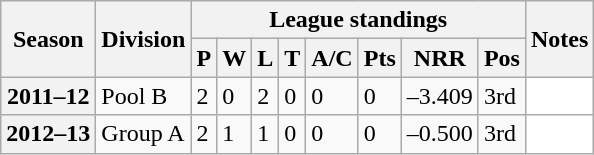<table class="wikitable sortable">
<tr>
<th scope="col" rowspan="2">Season</th>
<th scope="col" rowspan="2">Division</th>
<th scope="col" colspan="8">League standings</th>
<th scope="col" rowspan="2">Notes</th>
</tr>
<tr>
<th scope="col">P</th>
<th scope="col">W</th>
<th scope="col">L</th>
<th scope="col">T</th>
<th scope="col">A/C</th>
<th scope="col">Pts</th>
<th scope="col">NRR</th>
<th scope="col">Pos</th>
</tr>
<tr>
<th scope="row">2011–12</th>
<td>Pool B</td>
<td>2</td>
<td>0</td>
<td>2</td>
<td>0</td>
<td>0</td>
<td>0</td>
<td>–3.409</td>
<td>3rd</td>
<td style="background: white;"></td>
</tr>
<tr>
<th scope="row">2012–13</th>
<td>Group A</td>
<td>2</td>
<td>1</td>
<td>1</td>
<td>0</td>
<td>0</td>
<td>0</td>
<td>–0.500</td>
<td>3rd</td>
<td style="background: white;"></td>
</tr>
</table>
